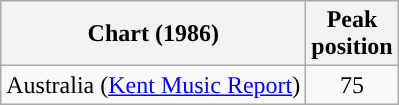<table class="wikitable">
<tr>
<th>Chart (1986)</th>
<th>Peak<br>position</th>
</tr>
<tr>
<td>Australia (<a href='#'>Kent Music Report</a>)</td>
<td align="center">75</td>
</tr>
</table>
